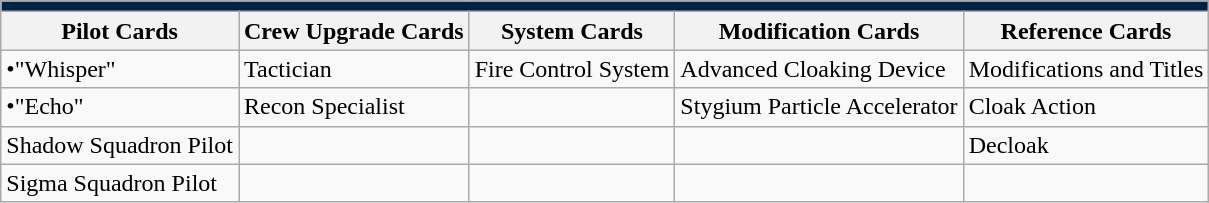<table class="wikitable sortable">
<tr style="background:#002244;">
<td colspan="7"></td>
</tr>
<tr style="background:#f0f0f0;">
<th>Pilot Cards</th>
<th>Crew Upgrade Cards</th>
<th>System Cards</th>
<th>Modification Cards</th>
<th>Reference Cards</th>
</tr>
<tr>
<td>•"Whisper"</td>
<td>Tactician</td>
<td>Fire Control System</td>
<td>Advanced Cloaking Device</td>
<td>Modifications and Titles</td>
</tr>
<tr>
<td>•"Echo"</td>
<td>Recon Specialist</td>
<td></td>
<td>Stygium Particle Accelerator</td>
<td>Cloak Action</td>
</tr>
<tr>
<td>Shadow Squadron Pilot</td>
<td></td>
<td></td>
<td></td>
<td>Decloak</td>
</tr>
<tr>
<td>Sigma Squadron Pilot</td>
<td></td>
<td></td>
<td></td>
<td></td>
</tr>
</table>
